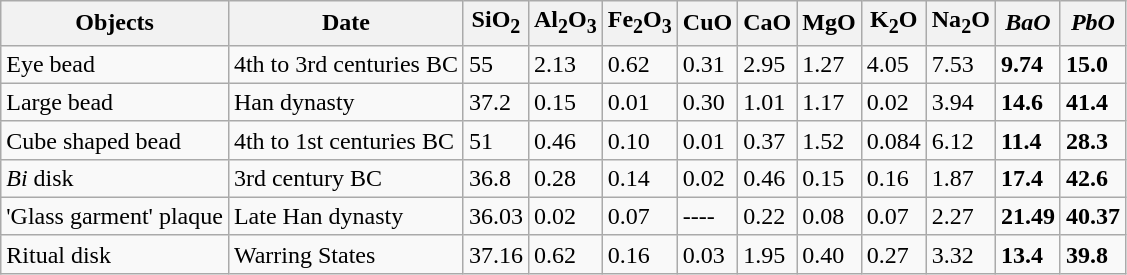<table class="wikitable">
<tr>
<th>Objects</th>
<th>Date</th>
<th>SiO<sub>2</sub></th>
<th>Al<sub>2</sub>O<sub>3</sub></th>
<th>Fe<sub>2</sub>O<sub>3</sub></th>
<th>CuO</th>
<th>CaO</th>
<th>MgO</th>
<th>K<sub>2</sub>O</th>
<th>Na<sub>2</sub>O</th>
<th><strong><em>BaO</em></strong></th>
<th><strong><em>PbO</em></strong></th>
</tr>
<tr>
<td>Eye bead</td>
<td>4th to 3rd centuries BC</td>
<td>55</td>
<td>2.13</td>
<td>0.62</td>
<td>0.31</td>
<td>2.95</td>
<td>1.27</td>
<td>4.05</td>
<td>7.53</td>
<td><strong>9.74</strong></td>
<td><strong>15.0</strong></td>
</tr>
<tr>
<td>Large bead</td>
<td>Han dynasty</td>
<td>37.2</td>
<td>0.15</td>
<td>0.01</td>
<td>0.30</td>
<td>1.01</td>
<td>1.17</td>
<td>0.02</td>
<td>3.94</td>
<td><strong>14.6</strong></td>
<td><strong>41.4</strong></td>
</tr>
<tr>
<td>Cube shaped bead</td>
<td>4th to 1st centuries BC</td>
<td>51</td>
<td>0.46</td>
<td>0.10</td>
<td>0.01</td>
<td>0.37</td>
<td>1.52</td>
<td>0.084</td>
<td>6.12</td>
<td><strong>11.4</strong></td>
<td><strong>28.3</strong></td>
</tr>
<tr>
<td><em>Bi</em> disk</td>
<td>3rd century BC</td>
<td>36.8</td>
<td>0.28</td>
<td>0.14</td>
<td>0.02</td>
<td>0.46</td>
<td>0.15</td>
<td>0.16</td>
<td>1.87</td>
<td><strong>17.4</strong></td>
<td><strong>42.6</strong></td>
</tr>
<tr>
<td>'Glass garment' plaque</td>
<td>Late Han dynasty</td>
<td>36.03</td>
<td>0.02</td>
<td>0.07</td>
<td>----</td>
<td>0.22</td>
<td>0.08</td>
<td>0.07</td>
<td>2.27</td>
<td><strong>21.49</strong></td>
<td><strong>40.37</strong></td>
</tr>
<tr>
<td>Ritual disk</td>
<td>Warring States</td>
<td>37.16</td>
<td>0.62</td>
<td>0.16</td>
<td>0.03</td>
<td>1.95</td>
<td>0.40</td>
<td>0.27</td>
<td>3.32</td>
<td><strong>13.4</strong></td>
<td><strong>39.8</strong></td>
</tr>
</table>
